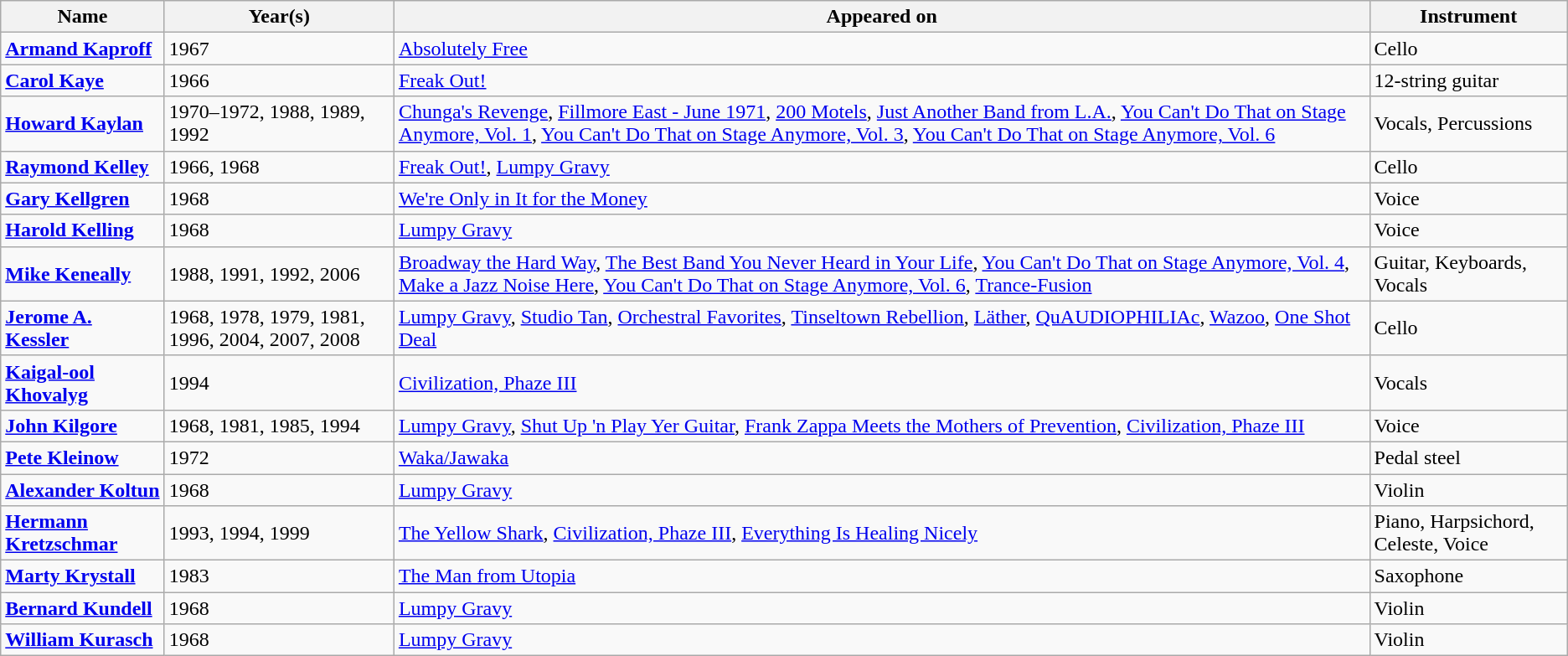<table class="wikitable">
<tr>
<th>Name</th>
<th>Year(s)</th>
<th>Appeared on</th>
<th>Instrument</th>
</tr>
<tr>
<td><strong><a href='#'>Armand Kaproff</a></strong></td>
<td>1967</td>
<td><a href='#'>Absolutely Free</a></td>
<td>Cello</td>
</tr>
<tr>
<td><strong><a href='#'>Carol Kaye</a></strong></td>
<td>1966</td>
<td><a href='#'>Freak Out!</a></td>
<td>12-string guitar</td>
</tr>
<tr>
<td><strong><a href='#'>Howard Kaylan</a></strong></td>
<td>1970–1972, 1988, 1989, 1992</td>
<td><a href='#'>Chunga's Revenge</a>, <a href='#'>Fillmore East - June 1971</a>, <a href='#'>200 Motels</a>, <a href='#'>Just Another Band from L.A.</a>, <a href='#'>You Can't Do That on Stage Anymore, Vol. 1</a>, <a href='#'>You Can't Do That on Stage Anymore, Vol. 3</a>, <a href='#'>You Can't Do That on Stage Anymore, Vol. 6</a></td>
<td>Vocals, Percussions</td>
</tr>
<tr>
<td><strong><a href='#'>Raymond Kelley</a></strong></td>
<td>1966, 1968</td>
<td><a href='#'>Freak Out!</a>, <a href='#'>Lumpy Gravy</a></td>
<td>Cello</td>
</tr>
<tr>
<td><strong><a href='#'>Gary Kellgren</a></strong></td>
<td>1968</td>
<td><a href='#'>We're Only in It for the Money</a></td>
<td>Voice</td>
</tr>
<tr>
<td><strong><a href='#'>Harold Kelling</a></strong></td>
<td>1968</td>
<td><a href='#'>Lumpy Gravy</a></td>
<td>Voice</td>
</tr>
<tr>
<td><strong><a href='#'>Mike Keneally</a></strong></td>
<td>1988, 1991, 1992, 2006</td>
<td><a href='#'>Broadway the Hard Way</a>, <a href='#'>The Best Band You Never Heard in Your Life</a>, <a href='#'>You Can't Do That on Stage Anymore, Vol. 4</a>, <a href='#'>Make a Jazz Noise Here</a>, <a href='#'>You Can't Do That on Stage Anymore, Vol. 6</a>, <a href='#'>Trance-Fusion</a></td>
<td>Guitar, Keyboards, Vocals</td>
</tr>
<tr>
<td><strong><a href='#'>Jerome A. Kessler</a></strong></td>
<td>1968, 1978, 1979, 1981, 1996, 2004, 2007, 2008</td>
<td><a href='#'>Lumpy Gravy</a>, <a href='#'>Studio Tan</a>, <a href='#'>Orchestral Favorites</a>, <a href='#'>Tinseltown Rebellion</a>, <a href='#'>Läther</a>, <a href='#'>QuAUDIOPHILIAc</a>, <a href='#'>Wazoo</a>, <a href='#'>One Shot Deal</a></td>
<td>Cello</td>
</tr>
<tr>
<td><strong><a href='#'>Kaigal-ool Khovalyg</a></strong></td>
<td>1994</td>
<td><a href='#'>Civilization, Phaze III</a></td>
<td>Vocals</td>
</tr>
<tr>
<td><strong><a href='#'>John Kilgore</a></strong></td>
<td>1968, 1981, 1985, 1994</td>
<td><a href='#'>Lumpy Gravy</a>, <a href='#'>Shut Up 'n Play Yer Guitar</a>, <a href='#'>Frank Zappa Meets the Mothers of Prevention</a>, <a href='#'>Civilization, Phaze III</a></td>
<td>Voice</td>
</tr>
<tr>
<td><strong><a href='#'>Pete Kleinow</a></strong></td>
<td>1972</td>
<td><a href='#'>Waka/Jawaka</a></td>
<td>Pedal steel</td>
</tr>
<tr>
<td><strong><a href='#'>Alexander Koltun</a></strong></td>
<td>1968</td>
<td><a href='#'>Lumpy Gravy</a></td>
<td>Violin</td>
</tr>
<tr>
<td><strong><a href='#'>Hermann Kretzschmar</a></strong></td>
<td>1993, 1994, 1999</td>
<td><a href='#'>The Yellow Shark</a>, <a href='#'>Civilization, Phaze III</a>, <a href='#'>Everything Is Healing Nicely</a></td>
<td>Piano, Harpsichord, Celeste, Voice</td>
</tr>
<tr>
<td><strong><a href='#'>Marty Krystall</a></strong></td>
<td>1983</td>
<td><a href='#'>The Man from Utopia</a></td>
<td>Saxophone</td>
</tr>
<tr>
<td><strong><a href='#'>Bernard Kundell</a></strong></td>
<td>1968</td>
<td><a href='#'>Lumpy Gravy</a></td>
<td>Violin</td>
</tr>
<tr>
<td><strong><a href='#'>William Kurasch</a></strong></td>
<td>1968</td>
<td><a href='#'>Lumpy Gravy</a></td>
<td>Violin</td>
</tr>
</table>
